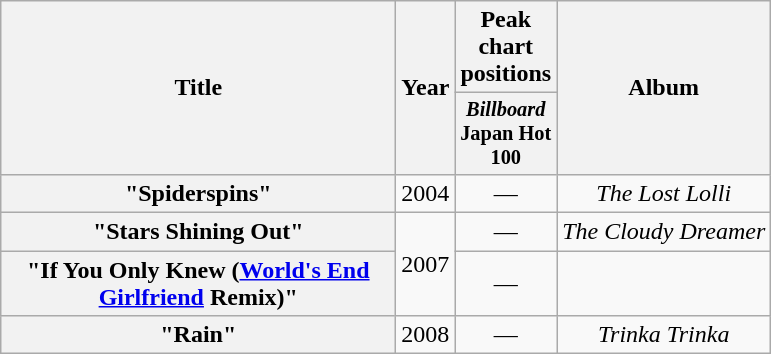<table class="wikitable plainrowheaders" style="text-align:center;">
<tr>
<th scope="col" rowspan="2" style="width:16em;">Title</th>
<th scope="col" rowspan="2">Year</th>
<th scope="col" colspan="1">Peak chart positions</th>
<th scope="col" rowspan="2">Album</th>
</tr>
<tr>
<th style="width:3em;font-size:85%"><em>Billboard</em> Japan Hot 100<br></th>
</tr>
<tr>
<th scope="row">"Spiderspins"</th>
<td>2004</td>
<td>—</td>
<td><em>The Lost Lolli</em></td>
</tr>
<tr>
<th scope="row">"Stars Shining Out"</th>
<td rowspan="2">2007</td>
<td>—</td>
<td><em>The Cloudy Dreamer</em></td>
</tr>
<tr>
<th scope="row">"If You Only Knew (<a href='#'>World's End Girlfriend</a> Remix)"</th>
<td>—</td>
<td></td>
</tr>
<tr>
<th scope="row">"Rain"</th>
<td>2008</td>
<td>—</td>
<td><em>Trinka Trinka</em></td>
</tr>
</table>
